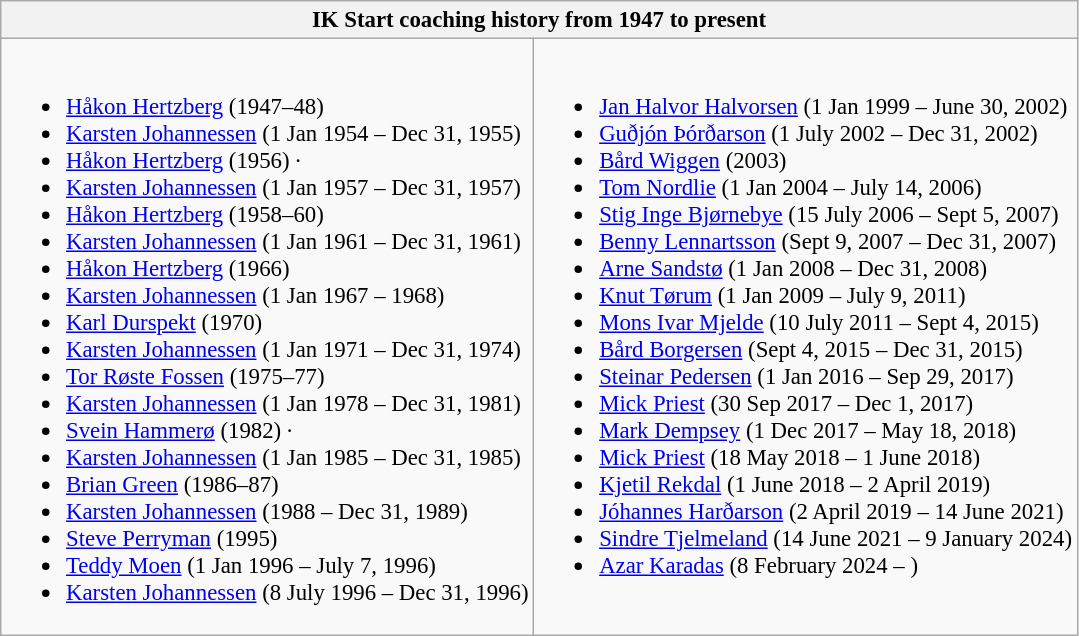<table class="wikitable centre" style="font-size:95%">
<tr>
<th scope=col colspan=2 style="text-align:center">IK Start coaching history from 1947 to present</th>
</tr>
<tr style="vertical-align: top;">
<td><br><ul><li><a href='#'>Håkon Hertzberg</a> (1947–48)</li><li><a href='#'>Karsten Johannessen</a> (1 Jan 1954 – Dec 31, 1955)</li><li><a href='#'>Håkon Hertzberg</a> (1956) ·</li><li><a href='#'>Karsten Johannessen</a> (1 Jan 1957 – Dec 31, 1957)</li><li><a href='#'>Håkon Hertzberg</a> (1958–60)</li><li><a href='#'>Karsten Johannessen</a> (1 Jan 1961 – Dec 31, 1961)</li><li><a href='#'>Håkon Hertzberg</a> (1966)</li><li><a href='#'>Karsten Johannessen</a> (1 Jan 1967 – 1968)</li><li><a href='#'>Karl Durspekt</a> (1970)</li><li><a href='#'>Karsten Johannessen</a> (1 Jan 1971 – Dec 31, 1974)</li><li><a href='#'>Tor Røste Fossen</a> (1975–77)</li><li><a href='#'>Karsten Johannessen</a> (1 Jan 1978 – Dec 31, 1981)</li><li><a href='#'>Svein Hammerø</a> (1982) ·</li><li><a href='#'>Karsten Johannessen</a> (1 Jan 1985 – Dec 31, 1985)</li><li><a href='#'>Brian Green</a> (1986–87)</li><li><a href='#'>Karsten Johannessen</a> (1988 – Dec 31, 1989)</li><li><a href='#'>Steve Perryman</a> (1995)</li><li><a href='#'>Teddy Moen</a> (1 Jan 1996 – July 7, 1996)</li><li><a href='#'>Karsten Johannessen</a> (8 July 1996 – Dec 31, 1996)</li></ul></td>
<td><br><ul><li><a href='#'>Jan Halvor Halvorsen</a> (1 Jan 1999 – June 30, 2002)</li><li><a href='#'>Guðjón Þórðarson</a> (1 July 2002 – Dec 31, 2002)</li><li><a href='#'>Bård Wiggen</a> (2003)</li><li><a href='#'>Tom Nordlie</a> (1 Jan 2004 – July 14, 2006)</li><li><a href='#'>Stig Inge Bjørnebye</a> (15 July 2006 – Sept 5, 2007)</li><li><a href='#'>Benny Lennartsson</a> (Sept 9, 2007 – Dec 31, 2007)</li><li><a href='#'>Arne Sandstø</a> (1 Jan 2008 – Dec 31, 2008)</li><li><a href='#'>Knut Tørum</a> (1 Jan 2009 – July 9, 2011)</li><li><a href='#'>Mons Ivar Mjelde</a> (10 July 2011 – Sept 4, 2015)</li><li><a href='#'>Bård Borgersen</a> (Sept 4, 2015 – Dec 31, 2015)</li><li><a href='#'>Steinar Pedersen</a> (1 Jan 2016 – Sep 29, 2017)</li><li><a href='#'>Mick Priest</a> (30 Sep 2017 – Dec 1, 2017)</li><li><a href='#'>Mark Dempsey</a> (1 Dec 2017 – May 18, 2018)</li><li><a href='#'>Mick Priest</a> (18 May 2018 – 1 June 2018)</li><li><a href='#'>Kjetil Rekdal</a> (1 June 2018 – 2 April 2019)</li><li><a href='#'>Jóhannes Harðarson</a> (2 April 2019 – 14 June 2021)</li><li><a href='#'>Sindre Tjelmeland</a> (14 June 2021 – 9 January 2024)</li><li><a href='#'>Azar Karadas</a> (8 February 2024 – )</li></ul></td>
</tr>
</table>
